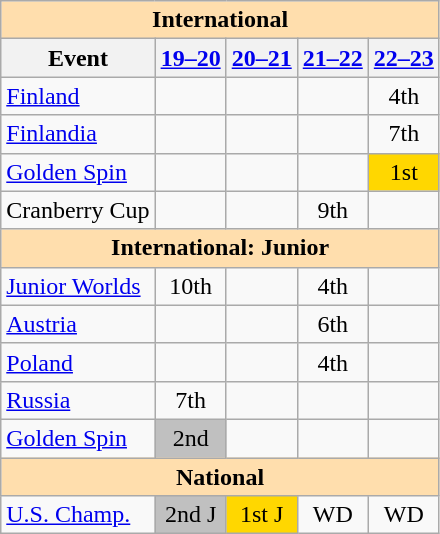<table class="wikitable" style="text-align:center">
<tr>
<th colspan="5" style="background-color: #ffdead; " align="center">International</th>
</tr>
<tr>
<th>Event</th>
<th><a href='#'>19–20</a></th>
<th><a href='#'>20–21</a></th>
<th><a href='#'>21–22</a></th>
<th><a href='#'>22–23</a></th>
</tr>
<tr>
<td align=left> <a href='#'>Finland</a></td>
<td></td>
<td></td>
<td></td>
<td>4th</td>
</tr>
<tr>
<td align="left"> <a href='#'>Finlandia</a></td>
<td></td>
<td></td>
<td></td>
<td>7th</td>
</tr>
<tr>
<td align="left"> <a href='#'>Golden Spin</a></td>
<td></td>
<td></td>
<td></td>
<td bgcolor="gold">1st</td>
</tr>
<tr>
<td align="left">Cranberry Cup</td>
<td></td>
<td></td>
<td>9th</td>
<td></td>
</tr>
<tr>
<th colspan="5" style="background-color: #ffdead; " align="center">International: Junior</th>
</tr>
<tr>
<td align="left"><a href='#'>Junior Worlds</a></td>
<td>10th</td>
<td></td>
<td>4th</td>
<td></td>
</tr>
<tr>
<td align="left"> <a href='#'>Austria</a></td>
<td></td>
<td></td>
<td>6th</td>
<td></td>
</tr>
<tr>
<td align="left"> <a href='#'>Poland</a></td>
<td></td>
<td></td>
<td>4th</td>
<td></td>
</tr>
<tr>
<td align="left"> <a href='#'>Russia</a></td>
<td>7th</td>
<td></td>
<td></td>
<td></td>
</tr>
<tr>
<td align="left"><a href='#'>Golden Spin</a></td>
<td bgcolor="silver">2nd</td>
<td></td>
<td></td>
<td></td>
</tr>
<tr>
<th colspan="5" style="background-color: #ffdead; " align="center">National</th>
</tr>
<tr>
<td align="left"><a href='#'>U.S. Champ.</a></td>
<td bgcolor="silver">2nd J</td>
<td bgcolor="gold">1st J</td>
<td>WD</td>
<td>WD</td>
</tr>
</table>
